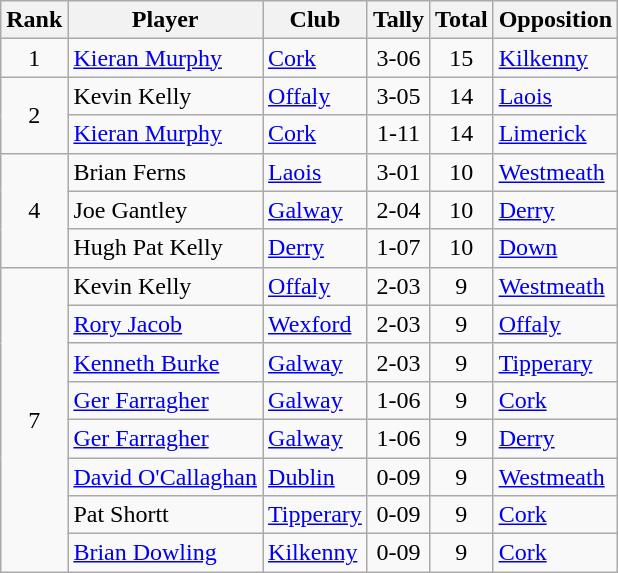<table class="wikitable">
<tr>
<th>Rank</th>
<th>Player</th>
<th>Club</th>
<th>Tally</th>
<th>Total</th>
<th>Opposition</th>
</tr>
<tr>
<td rowspan="1" style="text-align:center;">1</td>
<td><a href='#'>Kieran Murphy</a></td>
<td><a href='#'>Cork</a></td>
<td align=center>3-06</td>
<td align=center>15</td>
<td><a href='#'>Kilkenny</a></td>
</tr>
<tr>
<td rowspan="2" style="text-align:center;">2</td>
<td>Kevin Kelly</td>
<td><a href='#'>Offaly</a></td>
<td align=center>3-05</td>
<td align=center>14</td>
<td><a href='#'>Laois</a></td>
</tr>
<tr>
<td><a href='#'>Kieran Murphy</a></td>
<td><a href='#'>Cork</a></td>
<td align=center>1-11</td>
<td align=center>14</td>
<td><a href='#'>Limerick</a></td>
</tr>
<tr>
<td rowspan="3" style="text-align:center;">4</td>
<td>Brian Ferns</td>
<td><a href='#'>Laois</a></td>
<td align=center>3-01</td>
<td align=center>10</td>
<td><a href='#'>Westmeath</a></td>
</tr>
<tr>
<td>Joe Gantley</td>
<td><a href='#'>Galway</a></td>
<td align=center>2-04</td>
<td align=center>10</td>
<td><a href='#'>Derry</a></td>
</tr>
<tr>
<td>Hugh Pat Kelly</td>
<td><a href='#'>Derry</a></td>
<td align=center>1-07</td>
<td align=center>10</td>
<td><a href='#'>Down</a></td>
</tr>
<tr>
<td rowspan="8" style="text-align:center;">7</td>
<td>Kevin Kelly</td>
<td><a href='#'>Offaly</a></td>
<td align=center>2-03</td>
<td align=center>9</td>
<td><a href='#'>Westmeath</a></td>
</tr>
<tr>
<td><a href='#'>Rory Jacob</a></td>
<td><a href='#'>Wexford</a></td>
<td align=center>2-03</td>
<td align=center>9</td>
<td><a href='#'>Offaly</a></td>
</tr>
<tr>
<td><a href='#'>Kenneth Burke</a></td>
<td><a href='#'>Galway</a></td>
<td align=center>2-03</td>
<td align=center>9</td>
<td><a href='#'>Tipperary</a></td>
</tr>
<tr>
<td><a href='#'>Ger Farragher</a></td>
<td><a href='#'>Galway</a></td>
<td align=center>1-06</td>
<td align=center>9</td>
<td><a href='#'>Cork</a></td>
</tr>
<tr>
<td><a href='#'>Ger Farragher</a></td>
<td><a href='#'>Galway</a></td>
<td align=center>1-06</td>
<td align=center>9</td>
<td><a href='#'>Derry</a></td>
</tr>
<tr>
<td><a href='#'>David O'Callaghan</a></td>
<td><a href='#'>Dublin</a></td>
<td align=center>0-09</td>
<td align=center>9</td>
<td><a href='#'>Westmeath</a></td>
</tr>
<tr>
<td>Pat Shortt</td>
<td><a href='#'>Tipperary</a></td>
<td align=center>0-09</td>
<td align=center>9</td>
<td><a href='#'>Cork</a></td>
</tr>
<tr>
<td><a href='#'>Brian Dowling</a></td>
<td><a href='#'>Kilkenny</a></td>
<td align=center>0-09</td>
<td align=center>9</td>
<td><a href='#'>Cork</a></td>
</tr>
</table>
